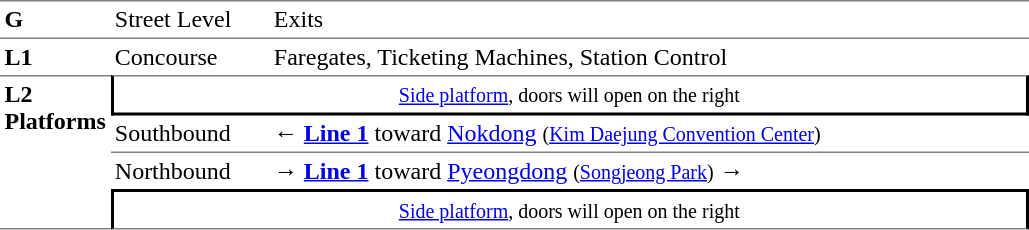<table table border=0 cellspacing=0 cellpadding=3>
<tr>
<td style="border-top:solid 1px gray;border-bottom:solid 1px gray;" width=50 valign=top><strong>G</strong></td>
<td style="border-top:solid 1px gray;border-bottom:solid 1px gray;" width=100 valign=top>Street Level</td>
<td style="border-top:solid 1px gray;border-bottom:solid 1px gray;" width=400 valign=top>Exits</td>
</tr>
<tr>
<td style="border-bottom:solid 0 gray;" width=50 valign=top><strong>L1</strong></td>
<td style="border-bottom:solid 0 gray;" width=100 valign=top>Concourse</td>
<td style="border-bottom:solid 0 gray;" width=500 valign=top>Faregates, Ticketing Machines, Station Control</td>
</tr>
<tr>
<td style="border-top:solid 1px gray;border-bottom:solid 1px gray;" rowspan=4 valign=top><strong>L2<br>Platforms</strong></td>
<td style="border-top:solid 1px gray;border-right:solid 2px black;border-left:solid 2px black;border-bottom:solid 2px black;text-align:center;" colspan=2><small><a href='#'>Side platform</a>, doors will open on the right</small></td>
</tr>
<tr>
<td style="border-bottom:solid 1px gray;">Southbound</td>
<td style="border-bottom:solid 1px gray;">← <a href='#'><span><span><strong>Line 1</strong></span></span></a> toward <a href='#'>Nokdong</a> <small>(<a href='#'>Kim Daejung Convention Center</a>)</small></td>
</tr>
<tr>
<td>Northbound</td>
<td><span>→</span> <a href='#'><span><span><strong>Line 1</strong></span></span></a> toward <a href='#'>Pyeongdong</a> <small>(<a href='#'>Songjeong Park</a>)</small> →</td>
</tr>
<tr>
<td style="border-top:solid 2px black;border-right:solid 2px black;border-left:solid 2px black;border-bottom:solid 1px gray;text-align:center;" colspan=2><small><a href='#'>Side platform</a>, doors will open on the right</small></td>
</tr>
</table>
